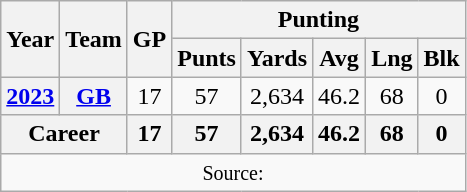<table class="wikitable" style="text-align:center">
<tr>
<th rowspan="2">Year</th>
<th rowspan="2">Team</th>
<th rowspan="2">GP</th>
<th colspan="5">Punting</th>
</tr>
<tr>
<th>Punts</th>
<th>Yards</th>
<th>Avg</th>
<th>Lng</th>
<th>Blk</th>
</tr>
<tr>
<th><a href='#'>2023</a></th>
<th><a href='#'>GB</a></th>
<td>17</td>
<td>57</td>
<td>2,634</td>
<td>46.2</td>
<td>68</td>
<td>0</td>
</tr>
<tr>
<th colspan="2">Career</th>
<th>17</th>
<th>57</th>
<th>2,634</th>
<th>46.2</th>
<th>68</th>
<th>0</th>
</tr>
<tr>
<td colspan="8"><small>Source: </small></td>
</tr>
</table>
